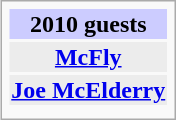<table class="infobox" style="text-align:center;">
<tr>
<th style="background:#ccf;">2010 guests</th>
</tr>
<tr>
<th style="background:#ececec;"><a href='#'>McFly</a></th>
</tr>
<tr>
<th style="background:#ececec;"><a href='#'>Joe McElderry</a></th>
</tr>
<tr>
<th style="background:#ececec; padding:0 4px;"></th>
</tr>
<tr>
</tr>
</table>
